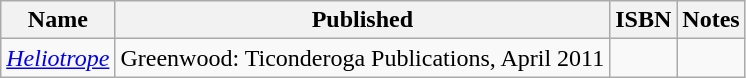<table class="wikitable sortable" id="noveltable" border="1">
<tr>
<th>Name</th>
<th>Published</th>
<th>ISBN</th>
<th>Notes</th>
</tr>
<tr>
<td><em><a href='#'>Heliotrope</a></em></td>
<td>Greenwood: Ticonderoga Publications, April 2011</td>
<td></td>
</tr>
</table>
